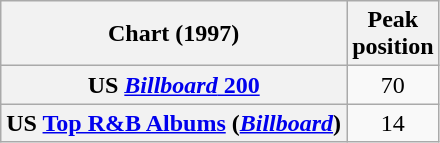<table class="wikitable sortable plainrowheaders" style="text-align:center">
<tr>
<th scope="col">Chart (1997)</th>
<th scope="col">Peak<br> position</th>
</tr>
<tr>
<th scope="row">US <a href='#'><em>Billboard</em> 200</a></th>
<td>70</td>
</tr>
<tr>
<th scope="row">US <a href='#'>Top R&B Albums</a> (<em><a href='#'>Billboard</a></em>)</th>
<td>14</td>
</tr>
</table>
